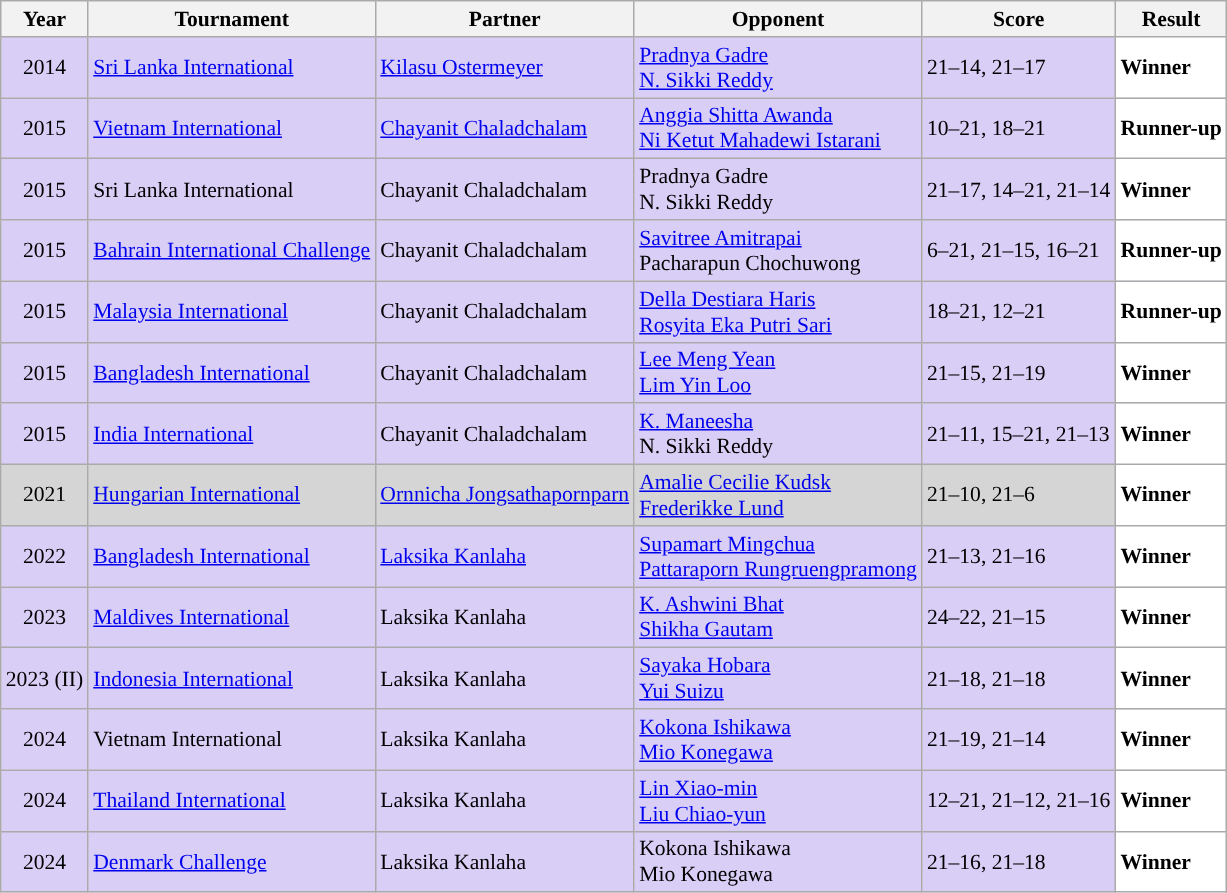<table class="sortable wikitable" style="font-size: 90%;">
<tr>
<th>Year</th>
<th>Tournament</th>
<th>Partner</th>
<th>Opponent</th>
<th>Score</th>
<th>Result</th>
</tr>
<tr style="background:#D8CEF6">
<td align="center">2014</td>
<td align="left"><a href='#'>Sri Lanka International</a></td>
<td align="left"> <a href='#'>Kilasu Ostermeyer</a></td>
<td align="left"> <a href='#'>Pradnya Gadre</a><br> <a href='#'>N. Sikki Reddy</a></td>
<td align="left">21–14, 21–17</td>
<td style="text-align:left; background:white"> <strong>Winner</strong></td>
</tr>
<tr style="background:#D8CEF6">
<td align="center">2015</td>
<td align="left"><a href='#'>Vietnam International</a></td>
<td align="left"> <a href='#'>Chayanit Chaladchalam</a></td>
<td align="left"> <a href='#'>Anggia Shitta Awanda</a><br> <a href='#'>Ni Ketut Mahadewi Istarani</a></td>
<td align="left">10–21, 18–21</td>
<td style="text-align:left; background:white"> <strong>Runner-up</strong></td>
</tr>
<tr style="background:#D8CEF6">
<td align="center">2015</td>
<td align="left">Sri Lanka International</td>
<td align="left"> Chayanit Chaladchalam</td>
<td align="left"> Pradnya Gadre<br> N. Sikki Reddy</td>
<td align="left">21–17, 14–21, 21–14</td>
<td style="text-align:left; background:white"> <strong>Winner</strong></td>
</tr>
<tr style="background:#D8CEF6">
<td align="center">2015</td>
<td align="left"><a href='#'>Bahrain International Challenge</a></td>
<td align="left"> Chayanit Chaladchalam</td>
<td align="left"> <a href='#'>Savitree Amitrapai</a><br> Pacharapun Chochuwong</td>
<td align="left">6–21, 21–15, 16–21</td>
<td style="text-align:left; background:white"> <strong>Runner-up</strong></td>
</tr>
<tr style="background:#D8CEF6">
<td align="center">2015</td>
<td align="left"><a href='#'>Malaysia International</a></td>
<td align="left"> Chayanit Chaladchalam</td>
<td align="left"> <a href='#'>Della Destiara Haris</a><br> <a href='#'>Rosyita Eka Putri Sari</a></td>
<td align="left">18–21, 12–21</td>
<td style="text-align:left; background:white"> <strong>Runner-up</strong></td>
</tr>
<tr style="background:#D8CEF6">
<td align="center">2015</td>
<td align="left"><a href='#'>Bangladesh International</a></td>
<td align="left"> Chayanit Chaladchalam</td>
<td align="left"> <a href='#'>Lee Meng Yean</a><br> <a href='#'>Lim Yin Loo</a></td>
<td align="left">21–15, 21–19</td>
<td style="text-align:left; background:white"> <strong>Winner</strong></td>
</tr>
<tr style="background:#D8CEF6">
<td align="center">2015</td>
<td align="left"><a href='#'>India International</a></td>
<td align="left"> Chayanit Chaladchalam</td>
<td align="left"> <a href='#'>K. Maneesha</a><br> N. Sikki Reddy</td>
<td align="left">21–11, 15–21, 21–13</td>
<td style="text-align:left; background:white"> <strong>Winner</strong></td>
</tr>
<tr style="background:#D5D5D5">
<td align="center">2021</td>
<td align="left"><a href='#'>Hungarian International</a></td>
<td align="left"> <a href='#'>Ornnicha Jongsathapornparn</a></td>
<td align="left"> <a href='#'>Amalie Cecilie Kudsk</a><br> <a href='#'>Frederikke Lund</a></td>
<td align="left">21–10, 21–6</td>
<td style="text-align:left; background:white"> <strong>Winner</strong></td>
</tr>
<tr style="background:#D8CEF6">
<td align="center">2022</td>
<td align="left"><a href='#'>Bangladesh International</a></td>
<td align="left"> <a href='#'>Laksika Kanlaha</a></td>
<td align="left"> <a href='#'>Supamart Mingchua</a><br> <a href='#'>Pattaraporn Rungruengpramong</a></td>
<td align="left">21–13, 21–16</td>
<td style="text-align:left; background:white"> <strong>Winner</strong></td>
</tr>
<tr style="background:#D8CEF6">
<td align="center">2023</td>
<td align="left"><a href='#'>Maldives International</a></td>
<td align="left"> Laksika Kanlaha</td>
<td align="left"> <a href='#'>K. Ashwini Bhat</a><br> <a href='#'>Shikha Gautam</a></td>
<td align="left">24–22, 21–15</td>
<td style="text-align:left; background:white"> <strong>Winner</strong></td>
</tr>
<tr style="background:#D8CEF6">
<td align="center">2023 (II)</td>
<td align="left"><a href='#'>Indonesia International</a></td>
<td align="left"> Laksika Kanlaha</td>
<td align="left"> <a href='#'>Sayaka Hobara</a><br> <a href='#'>Yui Suizu</a></td>
<td align="left">21–18, 21–18</td>
<td style="text-align:left; background:white"> <strong>Winner</strong></td>
</tr>
<tr style="background:#D8CEF6">
<td align="center">2024</td>
<td align="left">Vietnam International</td>
<td align="left"> Laksika Kanlaha</td>
<td align="left"> <a href='#'>Kokona Ishikawa</a><br> <a href='#'>Mio Konegawa</a></td>
<td align="left">21–19, 21–14</td>
<td style="text-align:left; background:white"> <strong>Winner</strong></td>
</tr>
<tr style="background:#D8CEF6">
<td align="center">2024</td>
<td align="left"><a href='#'>Thailand International</a></td>
<td align="left"> Laksika Kanlaha</td>
<td align="left"> <a href='#'>Lin Xiao-min</a><br> <a href='#'>Liu Chiao-yun</a></td>
<td align="left">12–21, 21–12, 21–16</td>
<td style="text-align:left; background:white"> <strong>Winner</strong></td>
</tr>
<tr style="background:#D8CEF6">
<td align="center">2024</td>
<td align="left"><a href='#'>Denmark Challenge</a></td>
<td align="left"> Laksika Kanlaha</td>
<td align="left"> Kokona Ishikawa<br> Mio Konegawa</td>
<td align="left">21–16, 21–18</td>
<td style="text-align:left; background:white"> <strong>Winner</strong></td>
</tr>
</table>
